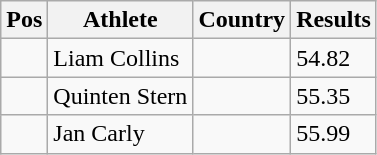<table class="wikitable">
<tr>
<th>Pos</th>
<th>Athlete</th>
<th>Country</th>
<th>Results</th>
</tr>
<tr>
<td align="center"></td>
<td>Liam Collins</td>
<td></td>
<td>54.82</td>
</tr>
<tr>
<td align="center"></td>
<td>Quinten Stern</td>
<td></td>
<td>55.35</td>
</tr>
<tr>
<td align="center"></td>
<td>Jan Carly</td>
<td></td>
<td>55.99</td>
</tr>
</table>
